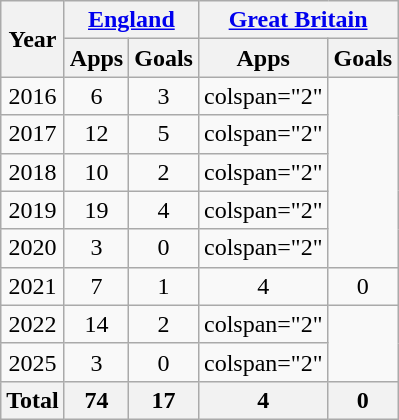<table class="wikitable" style="text-align:center">
<tr>
<th rowspan=2>Year</th>
<th colspan=2><a href='#'>England</a></th>
<th colspan=3><a href='#'>Great Britain</a></th>
</tr>
<tr>
<th>Apps</th>
<th>Goals</th>
<th>Apps</th>
<th>Goals</th>
</tr>
<tr>
<td>2016</td>
<td>6</td>
<td>3</td>
<td>colspan="2"</td>
</tr>
<tr>
<td>2017</td>
<td>12</td>
<td>5</td>
<td>colspan="2"</td>
</tr>
<tr>
<td>2018</td>
<td>10</td>
<td>2</td>
<td>colspan="2"</td>
</tr>
<tr>
<td>2019</td>
<td>19</td>
<td>4</td>
<td>colspan="2"</td>
</tr>
<tr>
<td>2020</td>
<td>3</td>
<td>0</td>
<td>colspan="2"</td>
</tr>
<tr>
<td>2021</td>
<td>7</td>
<td>1</td>
<td>4</td>
<td>0</td>
</tr>
<tr>
<td>2022</td>
<td>14</td>
<td>2</td>
<td>colspan="2"</td>
</tr>
<tr>
<td>2025</td>
<td>3</td>
<td>0</td>
<td>colspan="2"</td>
</tr>
<tr>
<th>Total</th>
<th>74</th>
<th>17</th>
<th>4</th>
<th>0</th>
</tr>
</table>
